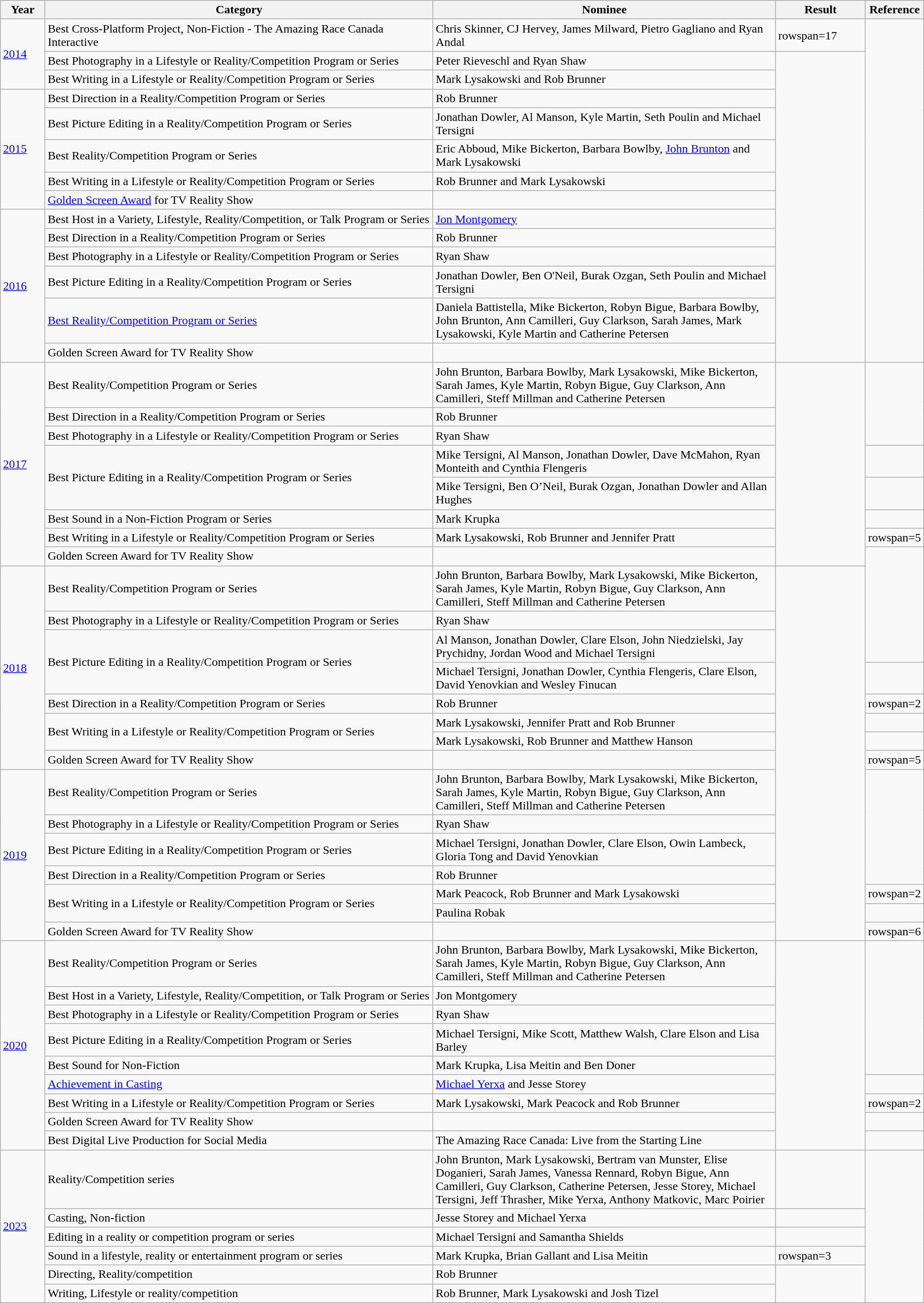<table class="wikitable">
<tr>
<th width=5%>Year</th>
<th width=45%>Category</th>
<th width=40%>Nominee</th>
<th width=10%>Result</th>
<th width=5%>Reference</th>
</tr>
<tr>
<td rowspan=3><a href='#'>2014</a></td>
<td>Best Cross-Platform Project, Non-Fiction - The Amazing Race Canada Interactive</td>
<td>Chris Skinner, CJ Hervey, James Milward, Pietro Gagliano and Ryan Andal</td>
<td>rowspan=17 </td>
<td rowspan=14 style="text-align:center;"></td>
</tr>
<tr>
<td>Best Photography in a Lifestyle or Reality/Competition Program or Series</td>
<td>Peter Rieveschl and Ryan Shaw </td>
</tr>
<tr>
<td>Best Writing in a Lifestyle or Reality/Competition Program or Series</td>
<td>Mark Lysakowski and Rob Brunner </td>
</tr>
<tr>
<td rowspan=5><a href='#'>2015</a></td>
<td>Best Direction in a Reality/Competition Program or Series</td>
<td>Rob Brunner </td>
</tr>
<tr>
<td>Best Picture Editing in a Reality/Competition Program or Series</td>
<td>Jonathan Dowler, Al Manson, Kyle Martin, Seth Poulin and Michael Tersigni </td>
</tr>
<tr>
<td>Best Reality/Competition Program or Series</td>
<td>Eric Abboud, Mike Bickerton, Barbara Bowlby, <a href='#'>John Brunton</a> and Mark Lysakowski</td>
</tr>
<tr>
<td>Best Writing in a Lifestyle or Reality/Competition Program or Series</td>
<td>Rob Brunner and Mark Lysakowski </td>
</tr>
<tr>
<td><a href='#'>Golden Screen Award</a> for TV Reality Show</td>
<td></td>
</tr>
<tr>
<td rowspan=6><a href='#'>2016</a></td>
<td>Best Host in a Variety, Lifestyle, Reality/Competition, or Talk Program or Series</td>
<td><a href='#'>Jon Montgomery</a></td>
</tr>
<tr>
<td>Best Direction in a Reality/Competition Program or Series</td>
<td>Rob Brunner </td>
</tr>
<tr>
<td>Best Photography in a Lifestyle or Reality/Competition Program or Series</td>
<td>Ryan Shaw </td>
</tr>
<tr>
<td>Best Picture Editing in a Reality/Competition Program or Series</td>
<td>Jonathan Dowler, Ben O'Neil, Burak Ozgan, Seth Poulin and Michael Tersigni </td>
</tr>
<tr>
<td><a href='#'>Best Reality/Competition Program or Series</a></td>
<td>Daniela Battistella, Mike Bickerton, Robyn Bigue, Barbara Bowlby, John Brunton, Ann Camilleri, Guy Clarkson, Sarah James, Mark Lysakowski, Kyle Martin and Catherine Petersen</td>
</tr>
<tr>
<td>Golden Screen Award for TV Reality Show</td>
<td></td>
</tr>
<tr>
<td rowspan=8><a href='#'>2017</a></td>
<td>Best Reality/Competition Program or Series</td>
<td>John Brunton, Barbara Bowlby, Mark Lysakowski, Mike Bickerton, Sarah James, Kyle Martin, Robyn Bigue, Guy Clarkson, Ann Camilleri, Steff Millman and Catherine Petersen</td>
<td rowspan=8 style="text-align:center;"></td>
</tr>
<tr>
<td>Best Direction in a Reality/Competition Program or Series</td>
<td>Rob Brunner </td>
</tr>
<tr>
<td>Best Photography in a Lifestyle or Reality/Competition Program or Series</td>
<td>Ryan Shaw </td>
</tr>
<tr>
<td rowspan=2>Best Picture Editing in a Reality/Competition Program or Series</td>
<td>Mike Tersigni, Al Manson, Jonathan Dowler, Dave McMahon, Ryan Monteith and Cynthia Flengeris </td>
<td></td>
</tr>
<tr>
<td>Mike Tersigni, Ben O’Neil, Burak Ozgan, Jonathan Dowler and Allan Hughes </td>
<td></td>
</tr>
<tr>
<td>Best Sound in a Non-Fiction Program or Series</td>
<td>Mark Krupka </td>
<td></td>
</tr>
<tr>
<td>Best Writing in a Lifestyle or Reality/Competition Program or Series</td>
<td>Mark Lysakowski, Rob Brunner and Jennifer Pratt </td>
<td>rowspan=5 </td>
</tr>
<tr>
<td>Golden Screen Award for TV Reality Show</td>
<td></td>
</tr>
<tr>
<td rowspan=8><a href='#'>2018</a></td>
<td>Best Reality/Competition Program or Series</td>
<td>John Brunton, Barbara Bowlby, Mark Lysakowski, Mike Bickerton, Sarah James, Kyle Martin, Robyn Bigue, Guy Clarkson, Ann Camilleri, Steff Millman and Catherine Petersen</td>
<td rowspan=15 style="text-align:center;"></td>
</tr>
<tr>
<td>Best Photography in a Lifestyle or Reality/Competition Program or Series</td>
<td>Ryan Shaw </td>
</tr>
<tr>
<td rowspan=2>Best Picture Editing in a Reality/Competition Program or Series</td>
<td>Al Manson, Jonathan Dowler, Clare Elson, John Niedzielski, Jay Prychidny, Jordan Wood and Michael Tersigni </td>
</tr>
<tr>
<td>Michael Tersigni, Jonathan Dowler, Cynthia Flengeris, Clare Elson, David Yenovkian and Wesley Finucan </td>
<td></td>
</tr>
<tr>
<td>Best Direction in a Reality/Competition Program or Series</td>
<td>Rob Brunner </td>
<td>rowspan=2 </td>
</tr>
<tr>
<td rowspan=2>Best Writing in a Lifestyle or Reality/Competition Program or Series</td>
<td>Mark Lysakowski, Jennifer Pratt and Rob Brunner </td>
</tr>
<tr>
<td>Mark Lysakowski, Rob Brunner and Matthew Hanson </td>
<td></td>
</tr>
<tr>
<td>Golden Screen Award for TV Reality Show</td>
<td></td>
<td>rowspan=5 </td>
</tr>
<tr>
<td rowspan=7><a href='#'>2019</a></td>
<td>Best Reality/Competition Program or Series</td>
<td>John Brunton, Barbara Bowlby, Mark Lysakowski, Mike Bickerton, Sarah James, Kyle Martin, Robyn Bigue, Guy Clarkson, Ann Camilleri, Steff Millman and Catherine Petersen</td>
</tr>
<tr>
<td>Best Photography in a Lifestyle or Reality/Competition Program or Series</td>
<td>Ryan Shaw </td>
</tr>
<tr>
<td>Best Picture Editing in a Reality/Competition Program or Series</td>
<td>Michael Tersigni, Jonathan Dowler, Clare Elson, Owin Lambeck, Gloria Tong and David Yenovkian </td>
</tr>
<tr>
<td>Best Direction in a Reality/Competition Program or Series</td>
<td>Rob Brunner </td>
</tr>
<tr>
<td rowspan=2>Best Writing in a Lifestyle or Reality/Competition Program or Series</td>
<td>Mark Peacock, Rob Brunner and Mark Lysakowski </td>
<td>rowspan=2 </td>
</tr>
<tr>
<td>Paulina Robak </td>
</tr>
<tr>
<td>Golden Screen Award for TV Reality Show</td>
<td></td>
<td>rowspan=6 </td>
</tr>
<tr>
<td rowspan=9><a href='#'>2020</a></td>
<td>Best Reality/Competition Program or Series</td>
<td>John Brunton, Barbara Bowlby, Mark Lysakowski, Mike Bickerton, Sarah James, Kyle Martin, Robyn Bigue, Guy Clarkson, Ann Camilleri, Steff Millman and Catherine Petersen</td>
<td rowspan=9 style="text-align:center;"></td>
</tr>
<tr>
<td>Best Host in a Variety, Lifestyle, Reality/Competition, or Talk Program or Series</td>
<td>Jon Montgomery</td>
</tr>
<tr>
<td>Best Photography in a Lifestyle or Reality/Competition Program or Series</td>
<td>Ryan Shaw </td>
</tr>
<tr>
<td>Best Picture Editing in a Reality/Competition Program or Series</td>
<td>Michael Tersigni, Mike Scott, Matthew Walsh, Clare Elson and Lisa Barley </td>
</tr>
<tr>
<td>Best Sound for Non-Fiction</td>
<td>Mark Krupka, Lisa Meitin and Ben Doner </td>
</tr>
<tr>
<td><a href='#'>Achievement in Casting</a></td>
<td><a href='#'>Michael Yerxa</a> and Jesse Storey</td>
<td></td>
</tr>
<tr>
<td>Best Writing in a Lifestyle or Reality/Competition Program or Series</td>
<td>Mark Lysakowski, Mark Peacock and Rob Brunner </td>
<td>rowspan=2 </td>
</tr>
<tr>
<td>Golden Screen Award for TV Reality Show</td>
<td></td>
</tr>
<tr>
<td>Best Digital Live Production for Social Media</td>
<td>The Amazing Race Canada: Live from the Starting Line</td>
<td></td>
</tr>
<tr>
<td rowspan=6><a href='#'>2023</a></td>
<td>Reality/Competition series</td>
<td>John Brunton, Mark Lysakowski, Bertram van Munster, Elise Doganieri, Sarah James, Vanessa Rennard, Robyn Bigue, Ann Camilleri, Guy Clarkson, Catherine Petersen, Jesse Storey, Michael Tersigni, Jeff Thrasher, Mike Yerxa, Anthony Matkovic, Marc Poirier</td>
<td></td>
<td rowspan=6 style="text-align:center;"></td>
</tr>
<tr>
<td>Casting, Non-fiction</td>
<td>Jesse Storey and Michael Yerxa</td>
<td></td>
</tr>
<tr>
<td>Editing in a reality or competition program or series</td>
<td>Michael Tersigni and Samantha Shields </td>
<td></td>
</tr>
<tr>
<td>Sound in a lifestyle, reality or entertainment program or series</td>
<td>Mark Krupka, Brian Gallant and Lisa Meitin </td>
<td>rowspan=3 </td>
</tr>
<tr>
<td>Directing, Reality/competition</td>
<td>Rob Brunner </td>
</tr>
<tr>
<td>Writing, Lifestyle or reality/competition</td>
<td>Rob Brunner, Mark Lysakowski and Josh Tizel </td>
</tr>
</table>
